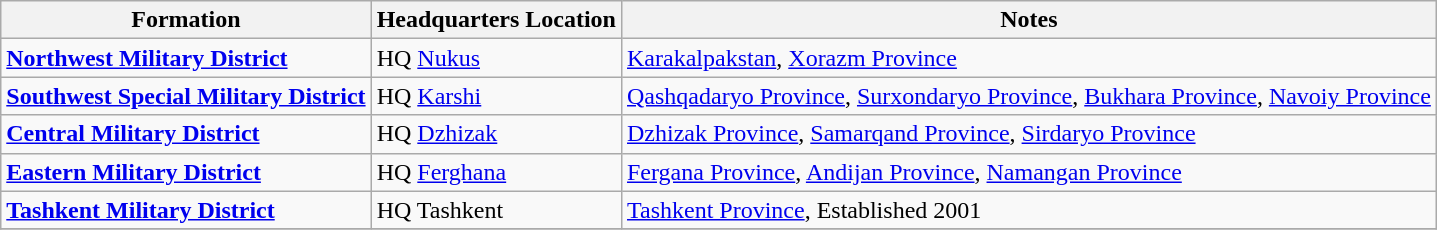<table class="wikitable">
<tr>
<th>Formation</th>
<th>Headquarters Location</th>
<th>Notes</th>
</tr>
<tr>
<td><strong><a href='#'>Northwest Military District</a></strong></td>
<td>HQ <a href='#'>Nukus</a></td>
<td><a href='#'>Karakalpakstan</a>, <a href='#'>Xorazm Province</a></td>
</tr>
<tr>
<td><strong><a href='#'>Southwest Special Military District</a></strong></td>
<td>HQ <a href='#'>Karshi</a></td>
<td><a href='#'>Qashqadaryo Province</a>, <a href='#'>Surxondaryo Province</a>, <a href='#'>Bukhara Province</a>, <a href='#'>Navoiy Province</a></td>
</tr>
<tr>
<td><strong><a href='#'>Central Military District</a></strong></td>
<td>HQ <a href='#'>Dzhizak</a></td>
<td><a href='#'>Dzhizak Province</a>, <a href='#'>Samarqand Province</a>, <a href='#'>Sirdaryo Province</a></td>
</tr>
<tr>
<td><strong><a href='#'>Eastern Military District</a></strong></td>
<td>HQ <a href='#'>Ferghana</a></td>
<td><a href='#'>Fergana Province</a>, <a href='#'>Andijan Province</a>, <a href='#'>Namangan Province</a></td>
</tr>
<tr>
<td><strong><a href='#'>Tashkent Military District</a></strong></td>
<td>HQ Tashkent</td>
<td><a href='#'>Tashkent Province</a>, Established 2001</td>
</tr>
<tr>
</tr>
</table>
